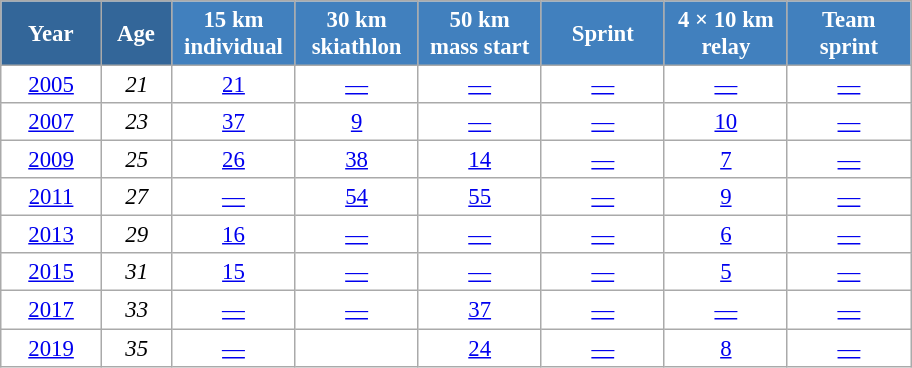<table class="wikitable" style="font-size:95%; text-align:center; border:grey solid 1px; border-collapse:collapse; background:#ffffff;">
<tr>
<th style="background-color:#369; color:white; width:60px;"> Year </th>
<th style="background-color:#369; color:white; width:40px;"> Age </th>
<th style="background-color:#4180be; color:white; width:75px;"> 15 km <br>individual</th>
<th style="background-color:#4180be; color:white; width:75px;"> 30 km <br> skiathlon </th>
<th style="background-color:#4180be; color:white; width:75px;"> 50 km <br>mass start</th>
<th style="background-color:#4180be; color:white; width:75px;"> Sprint </th>
<th style="background-color:#4180be; color:white; width:75px;"> 4 × 10 km <br> relay </th>
<th style="background-color:#4180be; color:white; width:75px;"> Team <br> sprint </th>
</tr>
<tr>
<td><a href='#'>2005</a></td>
<td><em>21</em></td>
<td><a href='#'>21</a></td>
<td><a href='#'>—</a></td>
<td><a href='#'>—</a></td>
<td><a href='#'>—</a></td>
<td><a href='#'>—</a></td>
<td><a href='#'>—</a></td>
</tr>
<tr>
<td><a href='#'>2007</a></td>
<td><em>23</em></td>
<td><a href='#'>37</a></td>
<td><a href='#'>9</a></td>
<td><a href='#'>—</a></td>
<td><a href='#'>—</a></td>
<td><a href='#'>10</a></td>
<td><a href='#'>—</a></td>
</tr>
<tr>
<td><a href='#'>2009</a></td>
<td><em>25</em></td>
<td><a href='#'>26</a></td>
<td><a href='#'>38</a></td>
<td><a href='#'>14</a></td>
<td><a href='#'>—</a></td>
<td><a href='#'>7</a></td>
<td><a href='#'>—</a></td>
</tr>
<tr>
<td><a href='#'>2011</a></td>
<td><em>27</em></td>
<td><a href='#'>—</a></td>
<td><a href='#'>54</a></td>
<td><a href='#'>55</a></td>
<td><a href='#'>—</a></td>
<td><a href='#'>9</a></td>
<td><a href='#'>—</a></td>
</tr>
<tr>
<td><a href='#'>2013</a></td>
<td><em>29</em></td>
<td><a href='#'>16</a></td>
<td><a href='#'>—</a></td>
<td><a href='#'>—</a></td>
<td><a href='#'>—</a></td>
<td><a href='#'>6</a></td>
<td><a href='#'>—</a></td>
</tr>
<tr>
<td><a href='#'>2015</a></td>
<td><em>31</em></td>
<td><a href='#'>15</a></td>
<td><a href='#'>—</a></td>
<td><a href='#'>—</a></td>
<td><a href='#'>—</a></td>
<td><a href='#'>5</a></td>
<td><a href='#'>—</a></td>
</tr>
<tr>
<td><a href='#'>2017</a></td>
<td><em>33</em></td>
<td><a href='#'>—</a></td>
<td><a href='#'>—</a></td>
<td><a href='#'>37</a></td>
<td><a href='#'>—</a></td>
<td><a href='#'>—</a></td>
<td><a href='#'>—</a></td>
</tr>
<tr>
<td><a href='#'>2019</a></td>
<td><em>35</em></td>
<td><a href='#'>—</a></td>
<td><a href='#'></a></td>
<td><a href='#'>24</a></td>
<td><a href='#'>—</a></td>
<td><a href='#'>8</a></td>
<td><a href='#'>—</a></td>
</tr>
</table>
